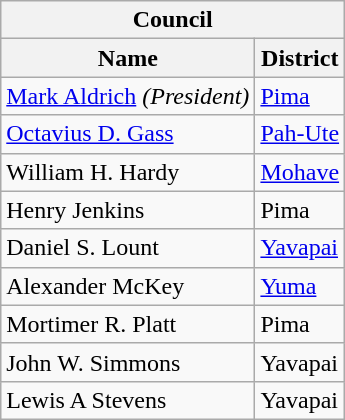<table class="wikitable">
<tr>
<th colspan="2">Council</th>
</tr>
<tr>
<th>Name</th>
<th>District</th>
</tr>
<tr>
<td><a href='#'>Mark Aldrich</a> <em>(President)</em></td>
<td><a href='#'>Pima</a></td>
</tr>
<tr>
<td><a href='#'>Octavius D. Gass</a></td>
<td><a href='#'>Pah-Ute</a></td>
</tr>
<tr>
<td>William H. Hardy</td>
<td><a href='#'>Mohave</a></td>
</tr>
<tr>
<td>Henry Jenkins</td>
<td>Pima</td>
</tr>
<tr>
<td>Daniel S. Lount</td>
<td><a href='#'>Yavapai</a></td>
</tr>
<tr>
<td>Alexander McKey</td>
<td><a href='#'>Yuma</a></td>
</tr>
<tr>
<td>Mortimer R. Platt</td>
<td>Pima</td>
</tr>
<tr>
<td>John W. Simmons</td>
<td>Yavapai</td>
</tr>
<tr>
<td>Lewis A Stevens</td>
<td>Yavapai</td>
</tr>
</table>
